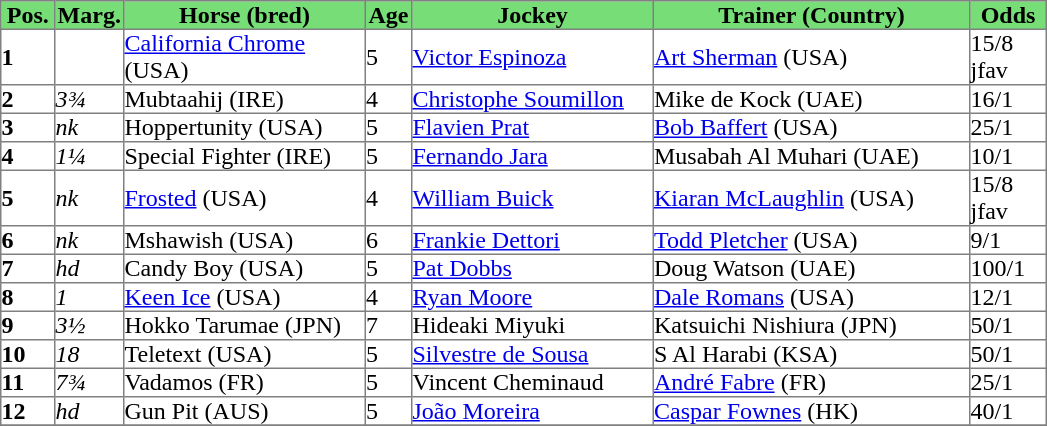<table class = "sortable" | border="1" cellpadding="0" style="border-collapse: collapse;">
<tr style="background:#7d7; text-align:center;">
<th style="width:35px;"><strong>Pos.</strong></th>
<th style="width:45px;"><strong>Marg.</strong></th>
<th style="width:160px;"><strong>Horse (bred)</strong></th>
<th style="width:30px;"><strong>Age</strong></th>
<th style="width:160px;"><strong>Jockey</strong></th>
<th style="width:210px;"><strong>Trainer (Country)</strong></th>
<th style="width:50px;"><strong>Odds</strong></th>
</tr>
<tr>
<td><strong>1</strong></td>
<td></td>
<td><a href='#'>California Chrome</a> (USA)</td>
<td>5</td>
<td><a href='#'>Victor Espinoza</a></td>
<td><a href='#'>Art Sherman</a> (USA)</td>
<td>15/8 jfav</td>
</tr>
<tr>
<td><strong>2</strong></td>
<td><em>3¾</em></td>
<td>Mubtaahij (IRE)</td>
<td>4</td>
<td><a href='#'>Christophe Soumillon</a></td>
<td>Mike de Kock (UAE)</td>
<td>16/1</td>
</tr>
<tr>
<td><strong>3</strong></td>
<td><em>nk</em></td>
<td>Hoppertunity (USA)</td>
<td>5</td>
<td><a href='#'>Flavien Prat</a></td>
<td><a href='#'>Bob Baffert</a> (USA)</td>
<td>25/1</td>
</tr>
<tr>
<td><strong>4</strong></td>
<td><em>1¼</em></td>
<td>Special Fighter (IRE)</td>
<td>5</td>
<td><a href='#'>Fernando Jara</a></td>
<td>Musabah Al Muhari (UAE)</td>
<td>10/1</td>
</tr>
<tr>
<td><strong>5</strong></td>
<td><em>nk</em></td>
<td><a href='#'>Frosted</a> (USA)</td>
<td>4</td>
<td><a href='#'>William Buick</a></td>
<td><a href='#'>Kiaran McLaughlin</a> (USA)</td>
<td>15/8 jfav</td>
</tr>
<tr>
<td><strong>6</strong></td>
<td><em>nk</em></td>
<td>Mshawish (USA)</td>
<td>6</td>
<td><a href='#'>Frankie Dettori</a></td>
<td><a href='#'>Todd Pletcher</a> (USA)</td>
<td>9/1</td>
</tr>
<tr>
<td><strong>7</strong></td>
<td><em>hd</em></td>
<td>Candy Boy (USA)</td>
<td>5</td>
<td><a href='#'>Pat Dobbs</a></td>
<td>Doug Watson (UAE)</td>
<td>100/1</td>
</tr>
<tr>
<td><strong>8</strong></td>
<td><em>1</em></td>
<td><a href='#'>Keen Ice</a> (USA)</td>
<td>4</td>
<td><a href='#'>Ryan Moore</a></td>
<td><a href='#'>Dale Romans</a> (USA)</td>
<td>12/1</td>
</tr>
<tr>
<td><strong>9</strong></td>
<td><em>3½</em></td>
<td>Hokko Tarumae (JPN)</td>
<td>7</td>
<td>Hideaki Miyuki</td>
<td>Katsuichi Nishiura (JPN)</td>
<td>50/1</td>
</tr>
<tr>
<td><strong>10</strong></td>
<td><em>18</em></td>
<td>Teletext (USA)</td>
<td>5</td>
<td><a href='#'>Silvestre de Sousa</a></td>
<td>S Al Harabi (KSA)</td>
<td>50/1</td>
</tr>
<tr>
<td><strong>11</strong></td>
<td><em>7¾</em></td>
<td>Vadamos (FR)</td>
<td>5</td>
<td>Vincent Cheminaud</td>
<td><a href='#'>André Fabre</a> (FR)</td>
<td>25/1</td>
</tr>
<tr>
<td><strong>12</strong></td>
<td><em>hd</em></td>
<td>Gun Pit (AUS)</td>
<td>5</td>
<td><a href='#'>João Moreira</a></td>
<td><a href='#'>Caspar Fownes</a> (HK)</td>
<td>40/1</td>
</tr>
<tr>
</tr>
</table>
